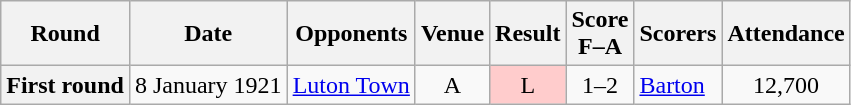<table class="wikitable plainrowheaders" style="text-align:center">
<tr>
<th scope="col">Round</th>
<th scope="col">Date</th>
<th scope="col">Opponents</th>
<th scope="col">Venue</th>
<th scope="col">Result</th>
<th scope="col">Score<br>F–A</th>
<th scope="col">Scorers</th>
<th scope="col">Attendance</th>
</tr>
<tr>
<th scope="row">First round</th>
<td align="left">8 January 1921</td>
<td align="left"><a href='#'>Luton Town</a></td>
<td>A</td>
<td style=background:#fcc>L</td>
<td>1–2</td>
<td align="left"><a href='#'>Barton</a></td>
<td>12,700</td>
</tr>
</table>
